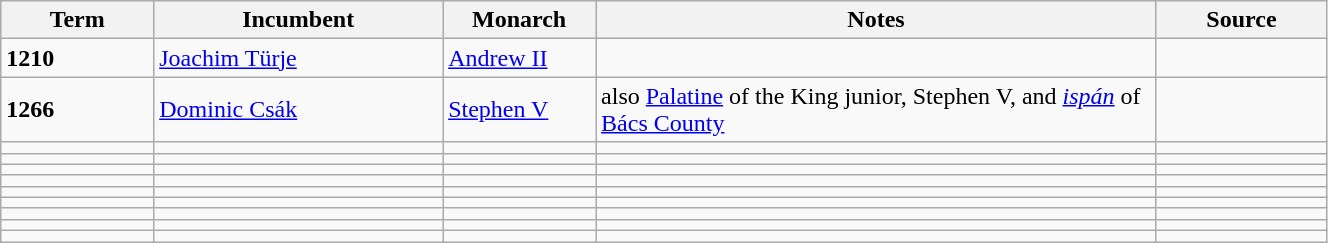<table class="wikitable" style="width: 70%">
<tr>
<th scope="col" width="9%">Term</th>
<th scope="col" width="17%">Incumbent</th>
<th scope="col" width="9%">Monarch</th>
<th scope="col" width="33%">Notes</th>
<th scope="col" width="10%">Source</th>
</tr>
<tr>
<td><strong> 1210</strong></td>
<td><a href='#'>Joachim Türje</a></td>
<td><a href='#'>Andrew II</a></td>
<td></td>
<td></td>
</tr>
<tr>
<td><strong> 1266</strong></td>
<td><a href='#'>Dominic Csák</a></td>
<td><a href='#'>Stephen V</a></td>
<td>also <a href='#'>Palatine</a> of the King junior, Stephen V, and <em><a href='#'>ispán</a></em> of <a href='#'>Bács County</a></td>
<td></td>
</tr>
<tr>
<td></td>
<td></td>
<td></td>
<td></td>
<td></td>
</tr>
<tr>
<td></td>
<td></td>
<td></td>
<td></td>
<td></td>
</tr>
<tr>
<td></td>
<td></td>
<td></td>
<td></td>
<td></td>
</tr>
<tr>
<td></td>
<td></td>
<td></td>
<td></td>
<td></td>
</tr>
<tr>
<td></td>
<td></td>
<td></td>
<td></td>
<td></td>
</tr>
<tr>
<td></td>
<td></td>
<td></td>
<td></td>
<td></td>
</tr>
<tr>
<td></td>
<td></td>
<td></td>
<td></td>
<td></td>
</tr>
<tr>
<td></td>
<td></td>
<td></td>
<td></td>
<td></td>
</tr>
<tr>
<td></td>
<td></td>
<td></td>
<td></td>
<td></td>
</tr>
</table>
